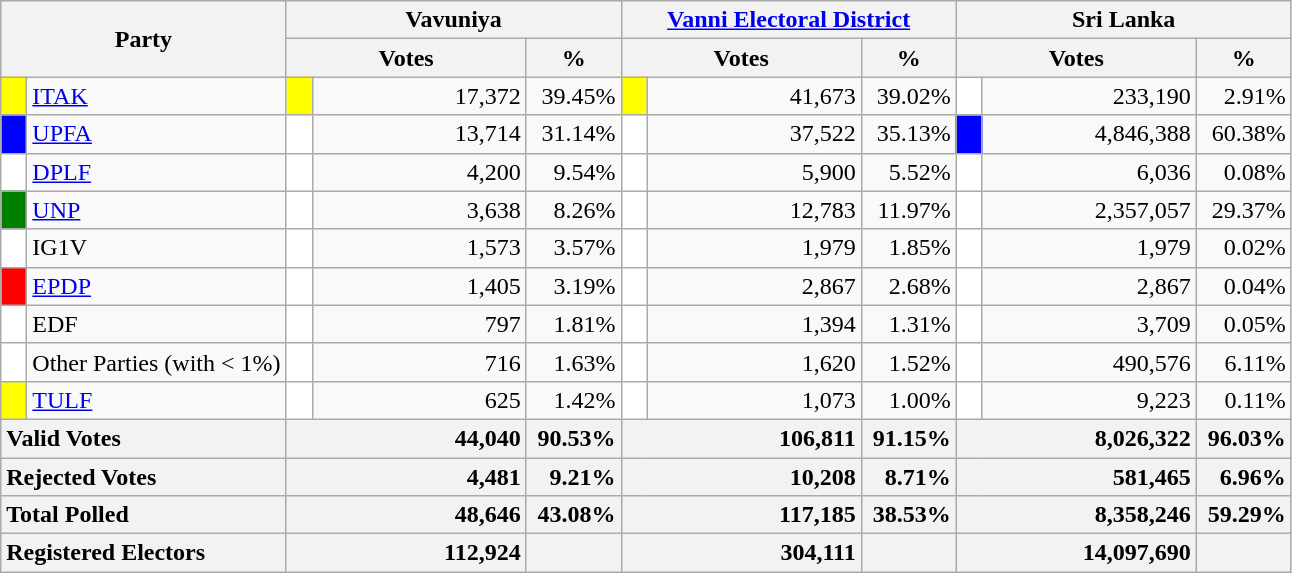<table class="wikitable">
<tr>
<th colspan="2" width="144px"rowspan="2">Party</th>
<th colspan="3" width="216px">Vavuniya</th>
<th colspan="3" width="216px"><a href='#'>Vanni Electoral District</a></th>
<th colspan="3" width="216px">Sri Lanka</th>
</tr>
<tr>
<th colspan="2" width="144px">Votes</th>
<th>%</th>
<th colspan="2" width="144px">Votes</th>
<th>%</th>
<th colspan="2" width="144px">Votes</th>
<th>%</th>
</tr>
<tr>
<td style="background-color:yellow;" width="10px"></td>
<td style="text-align:left;"><a href='#'>ITAK</a></td>
<td style="background-color:yellow;" width="10px"></td>
<td style="text-align:right;">17,372</td>
<td style="text-align:right;">39.45%</td>
<td style="background-color:yellow;" width="10px"></td>
<td style="text-align:right;">41,673</td>
<td style="text-align:right;">39.02%</td>
<td style="background-color:white;" width="10px"></td>
<td style="text-align:right;">233,190</td>
<td style="text-align:right;">2.91%</td>
</tr>
<tr>
<td style="background-color:blue;" width="10px"></td>
<td style="text-align:left;"><a href='#'>UPFA</a></td>
<td style="background-color:white;" width="10px"></td>
<td style="text-align:right;">13,714</td>
<td style="text-align:right;">31.14%</td>
<td style="background-color:white;" width="10px"></td>
<td style="text-align:right;">37,522</td>
<td style="text-align:right;">35.13%</td>
<td style="background-color:blue;" width="10px"></td>
<td style="text-align:right;">4,846,388</td>
<td style="text-align:right;">60.38%</td>
</tr>
<tr>
<td style="background-color:white;" width="10px"></td>
<td style="text-align:left;"><a href='#'>DPLF</a></td>
<td style="background-color:white;" width="10px"></td>
<td style="text-align:right;">4,200</td>
<td style="text-align:right;">9.54%</td>
<td style="background-color:white;" width="10px"></td>
<td style="text-align:right;">5,900</td>
<td style="text-align:right;">5.52%</td>
<td style="background-color:white;" width="10px"></td>
<td style="text-align:right;">6,036</td>
<td style="text-align:right;">0.08%</td>
</tr>
<tr>
<td style="background-color:green;" width="10px"></td>
<td style="text-align:left;"><a href='#'>UNP</a></td>
<td style="background-color:white;" width="10px"></td>
<td style="text-align:right;">3,638</td>
<td style="text-align:right;">8.26%</td>
<td style="background-color:white;" width="10px"></td>
<td style="text-align:right;">12,783</td>
<td style="text-align:right;">11.97%</td>
<td style="background-color:white;" width="10px"></td>
<td style="text-align:right;">2,357,057</td>
<td style="text-align:right;">29.37%</td>
</tr>
<tr>
<td style="background-color:white;" width="10px"></td>
<td style="text-align:left;">IG1V</td>
<td style="background-color:white;" width="10px"></td>
<td style="text-align:right;">1,573</td>
<td style="text-align:right;">3.57%</td>
<td style="background-color:white;" width="10px"></td>
<td style="text-align:right;">1,979</td>
<td style="text-align:right;">1.85%</td>
<td style="background-color:white;" width="10px"></td>
<td style="text-align:right;">1,979</td>
<td style="text-align:right;">0.02%</td>
</tr>
<tr>
<td style="background-color:red;" width="10px"></td>
<td style="text-align:left;"><a href='#'>EPDP</a></td>
<td style="background-color:white;" width="10px"></td>
<td style="text-align:right;">1,405</td>
<td style="text-align:right;">3.19%</td>
<td style="background-color:white;" width="10px"></td>
<td style="text-align:right;">2,867</td>
<td style="text-align:right;">2.68%</td>
<td style="background-color:white;" width="10px"></td>
<td style="text-align:right;">2,867</td>
<td style="text-align:right;">0.04%</td>
</tr>
<tr>
<td style="background-color:white;" width="10px"></td>
<td style="text-align:left;">EDF</td>
<td style="background-color:white;" width="10px"></td>
<td style="text-align:right;">797</td>
<td style="text-align:right;">1.81%</td>
<td style="background-color:white;" width="10px"></td>
<td style="text-align:right;">1,394</td>
<td style="text-align:right;">1.31%</td>
<td style="background-color:white;" width="10px"></td>
<td style="text-align:right;">3,709</td>
<td style="text-align:right;">0.05%</td>
</tr>
<tr>
<td style="background-color:white;" width="10px"></td>
<td style="text-align:left;">Other Parties (with < 1%)</td>
<td style="background-color:white;" width="10px"></td>
<td style="text-align:right;">716</td>
<td style="text-align:right;">1.63%</td>
<td style="background-color:white;" width="10px"></td>
<td style="text-align:right;">1,620</td>
<td style="text-align:right;">1.52%</td>
<td style="background-color:white;" width="10px"></td>
<td style="text-align:right;">490,576</td>
<td style="text-align:right;">6.11%</td>
</tr>
<tr>
<td style="background-color:yellow;" width="10px"></td>
<td style="text-align:left;"><a href='#'>TULF</a></td>
<td style="background-color:white;" width="10px"></td>
<td style="text-align:right;">625</td>
<td style="text-align:right;">1.42%</td>
<td style="background-color:white;" width="10px"></td>
<td style="text-align:right;">1,073</td>
<td style="text-align:right;">1.00%</td>
<td style="background-color:white;" width="10px"></td>
<td style="text-align:right;">9,223</td>
<td style="text-align:right;">0.11%</td>
</tr>
<tr>
<th colspan="2" width="144px"style="text-align:left;">Valid Votes</th>
<th style="text-align:right;"colspan="2" width="144px">44,040</th>
<th style="text-align:right;">90.53%</th>
<th style="text-align:right;"colspan="2" width="144px">106,811</th>
<th style="text-align:right;">91.15%</th>
<th style="text-align:right;"colspan="2" width="144px">8,026,322</th>
<th style="text-align:right;">96.03%</th>
</tr>
<tr>
<th colspan="2" width="144px"style="text-align:left;">Rejected Votes</th>
<th style="text-align:right;"colspan="2" width="144px">4,481</th>
<th style="text-align:right;">9.21%</th>
<th style="text-align:right;"colspan="2" width="144px">10,208</th>
<th style="text-align:right;">8.71%</th>
<th style="text-align:right;"colspan="2" width="144px">581,465</th>
<th style="text-align:right;">6.96%</th>
</tr>
<tr>
<th colspan="2" width="144px"style="text-align:left;">Total Polled</th>
<th style="text-align:right;"colspan="2" width="144px">48,646</th>
<th style="text-align:right;">43.08%</th>
<th style="text-align:right;"colspan="2" width="144px">117,185</th>
<th style="text-align:right;">38.53%</th>
<th style="text-align:right;"colspan="2" width="144px">8,358,246</th>
<th style="text-align:right;">59.29%</th>
</tr>
<tr>
<th colspan="2" width="144px"style="text-align:left;">Registered Electors</th>
<th style="text-align:right;"colspan="2" width="144px">112,924</th>
<th></th>
<th style="text-align:right;"colspan="2" width="144px">304,111</th>
<th></th>
<th style="text-align:right;"colspan="2" width="144px">14,097,690</th>
<th></th>
</tr>
</table>
